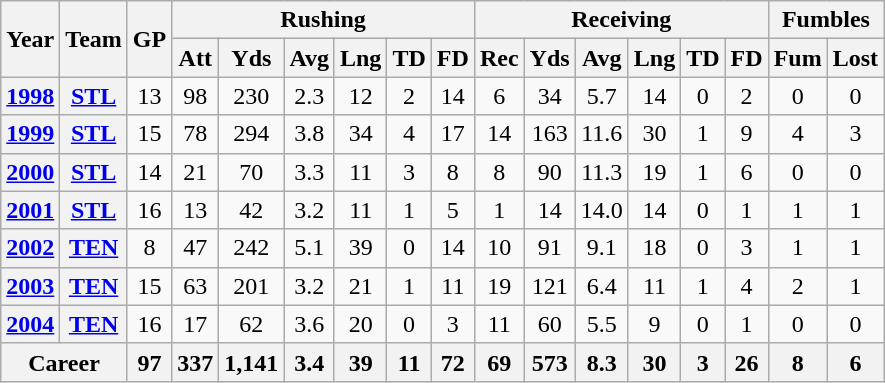<table class="wikitable" style="text-align: center;">
<tr>
<th rowspan="2">Year</th>
<th rowspan="2">Team</th>
<th rowspan="2">GP</th>
<th colspan="6">Rushing</th>
<th colspan="6">Receiving</th>
<th colspan="2">Fumbles</th>
</tr>
<tr>
<th>Att</th>
<th>Yds</th>
<th>Avg</th>
<th>Lng</th>
<th>TD</th>
<th>FD</th>
<th>Rec</th>
<th>Yds</th>
<th>Avg</th>
<th>Lng</th>
<th>TD</th>
<th>FD</th>
<th>Fum</th>
<th>Lost</th>
</tr>
<tr>
<th><a href='#'>1998</a></th>
<th><a href='#'>STL</a></th>
<td>13</td>
<td>98</td>
<td>230</td>
<td>2.3</td>
<td>12</td>
<td>2</td>
<td>14</td>
<td>6</td>
<td>34</td>
<td>5.7</td>
<td>14</td>
<td>0</td>
<td>2</td>
<td>0</td>
<td>0</td>
</tr>
<tr>
<th><a href='#'>1999</a></th>
<th><a href='#'>STL</a></th>
<td>15</td>
<td>78</td>
<td>294</td>
<td>3.8</td>
<td>34</td>
<td>4</td>
<td>17</td>
<td>14</td>
<td>163</td>
<td>11.6</td>
<td>30</td>
<td>1</td>
<td>9</td>
<td>4</td>
<td>3</td>
</tr>
<tr>
<th><a href='#'>2000</a></th>
<th><a href='#'>STL</a></th>
<td>14</td>
<td>21</td>
<td>70</td>
<td>3.3</td>
<td>11</td>
<td>3</td>
<td>8</td>
<td>8</td>
<td>90</td>
<td>11.3</td>
<td>19</td>
<td>1</td>
<td>6</td>
<td>0</td>
<td>0</td>
</tr>
<tr>
<th><a href='#'>2001</a></th>
<th><a href='#'>STL</a></th>
<td>16</td>
<td>13</td>
<td>42</td>
<td>3.2</td>
<td>11</td>
<td>1</td>
<td>5</td>
<td>1</td>
<td>14</td>
<td>14.0</td>
<td>14</td>
<td>0</td>
<td>1</td>
<td>1</td>
<td>1</td>
</tr>
<tr>
<th><a href='#'>2002</a></th>
<th><a href='#'>TEN</a></th>
<td>8</td>
<td>47</td>
<td>242</td>
<td>5.1</td>
<td>39</td>
<td>0</td>
<td>14</td>
<td>10</td>
<td>91</td>
<td>9.1</td>
<td>18</td>
<td>0</td>
<td>3</td>
<td>1</td>
<td>1</td>
</tr>
<tr>
<th><a href='#'>2003</a></th>
<th><a href='#'>TEN</a></th>
<td>15</td>
<td>63</td>
<td>201</td>
<td>3.2</td>
<td>21</td>
<td>1</td>
<td>11</td>
<td>19</td>
<td>121</td>
<td>6.4</td>
<td>11</td>
<td>1</td>
<td>4</td>
<td>2</td>
<td>1</td>
</tr>
<tr>
<th><a href='#'>2004</a></th>
<th><a href='#'>TEN</a></th>
<td>16</td>
<td>17</td>
<td>62</td>
<td>3.6</td>
<td>20</td>
<td>0</td>
<td>3</td>
<td>11</td>
<td>60</td>
<td>5.5</td>
<td>9</td>
<td>0</td>
<td>1</td>
<td>0</td>
<td>0</td>
</tr>
<tr>
<th colspan="2">Career</th>
<th>97</th>
<th>337</th>
<th>1,141</th>
<th>3.4</th>
<th>39</th>
<th>11</th>
<th>72</th>
<th>69</th>
<th>573</th>
<th>8.3</th>
<th>30</th>
<th>3</th>
<th>26</th>
<th>8</th>
<th>6</th>
</tr>
</table>
